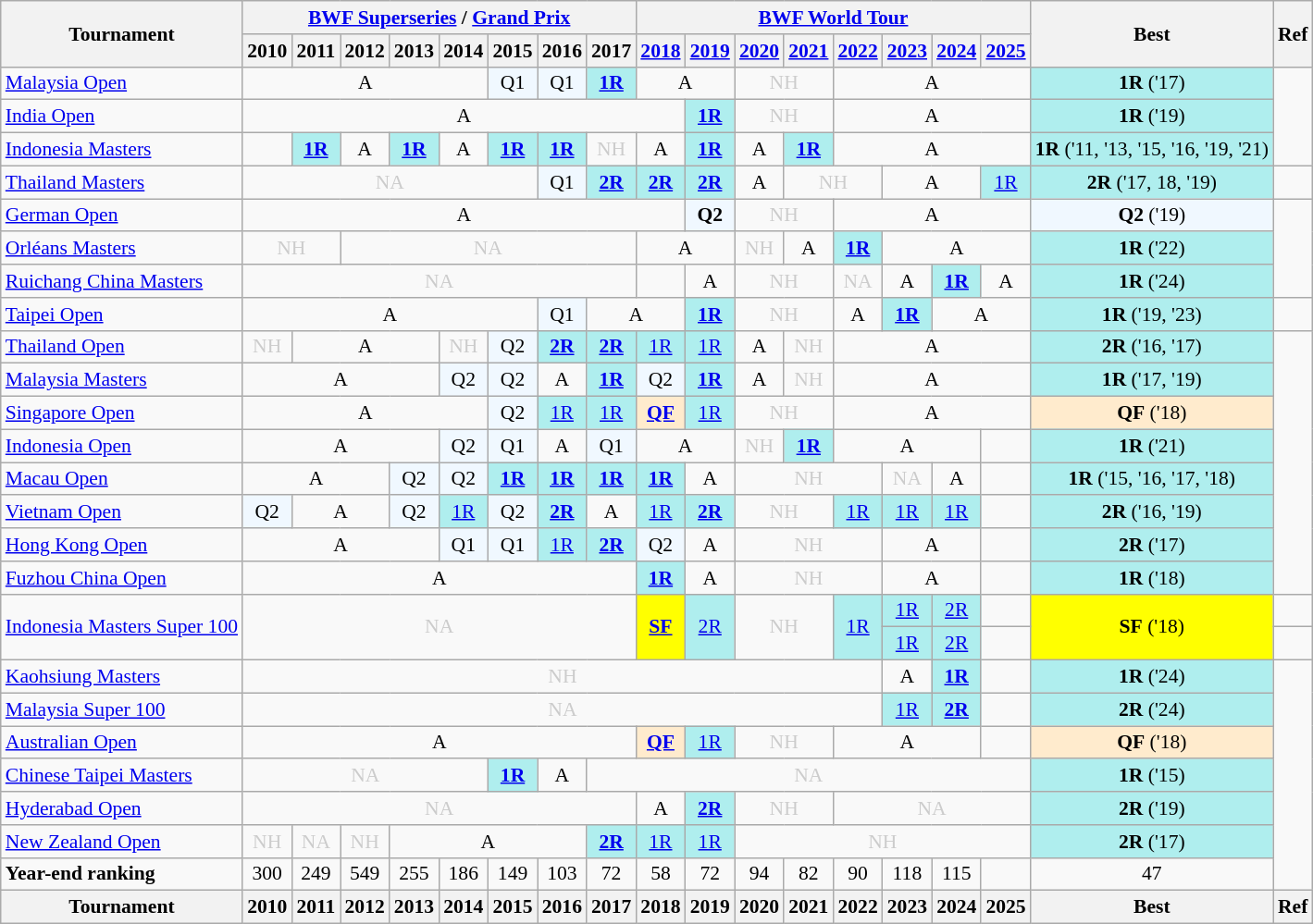<table style='font-size: 90%; text-align:center;' class='wikitable'>
<tr>
<th rowspan="2">Tournament</th>
<th colspan="8"><strong><a href='#'>BWF Superseries</a> / <a href='#'>Grand Prix</a></strong></th>
<th colspan="8"><strong><a href='#'>BWF World Tour</a></strong></th>
<th rowspan="2">Best</th>
<th rowspan="2">Ref</th>
</tr>
<tr>
<th>2010</th>
<th>2011</th>
<th>2012</th>
<th>2013</th>
<th>2014</th>
<th>2015</th>
<th>2016</th>
<th>2017</th>
<th><a href='#'>2018</a></th>
<th><a href='#'>2019</a></th>
<th><a href='#'>2020</a></th>
<th><a href='#'>2021</a></th>
<th><a href='#'>2022</a></th>
<th><a href='#'>2023</a></th>
<th><a href='#'>2024</a></th>
<th><a href='#'>2025</a></th>
</tr>
<tr>
<td align=left><a href='#'>Malaysia Open</a></td>
<td colspan="5">A</td>
<td 2015; bgcolor=F0F8FF>Q1</td>
<td 2016; bgcolor=F0F8FF>Q1</td>
<td bgcolor=AFEEEE><a href='#'><strong>1R</strong></a></td>
<td colspan="2">A</td>
<td colspan="2" style=color:#ccc>NH</td>
<td colspan="4">A</td>
<td bgcolor=AFEEEE><strong>1R</strong> ('17)</td>
</tr>
<tr>
<td align="left"><a href='#'>India Open</a></td>
<td colspan="9">A</td>
<td bgcolor=AFEEEE><a href='#'><strong>1R</strong></a></td>
<td colspan="2" style=color:#ccc>NH</td>
<td colspan="4">A</td>
<td bgcolor=AFEEEE><strong>1R</strong> ('19)</td>
</tr>
<tr>
<td align=left><a href='#'>Indonesia Masters</a></td>
<td><a href='#'></a></td>
<td bgcolor=AFEEEE><a href='#'><strong>1R</strong></a></td>
<td>A</td>
<td bgcolor=AFEEEE><a href='#'><strong>1R</strong></a></td>
<td>A</td>
<td bgcolor=AFEEEE><a href='#'><strong>1R</strong></a></td>
<td bgcolor=AFEEEE><a href='#'><strong>1R</strong></a></td>
<td style=color:#ccc>NH</td>
<td>A</td>
<td bgcolor=AFEEEE><a href='#'><strong>1R</strong></a></td>
<td>A</td>
<td bgcolor=AFEEEE><a href='#'><strong>1R</strong></a></td>
<td colspan="4">A</td>
<td bgcolor=AFEEEE><strong>1R</strong> ('11, '13, '15, '16, '19, '21)</td>
</tr>
<tr>
<td align=left><a href='#'>Thailand Masters</a></td>
<td colspan="6" style=color:#ccc>NA</td>
<td 2016; bgcolor=F0F8FF>Q1</td>
<td bgcolor=AFEEEE><strong><a href='#'>2R</a></strong></td>
<td bgcolor=AFEEEE><strong><a href='#'>2R</a></strong></td>
<td bgcolor=AFEEEE><strong><a href='#'>2R</a></strong></td>
<td>A</td>
<td colspan="2" style=color:#ccc>NH</td>
<td colspan="2">A</td>
<td bgcolor=AFEEEE><a href='#'>1R</a></td>
<td bgcolor=AFEEEE><strong>2R</strong> ('17, 18, '19)</td>
<td></td>
</tr>
<tr>
<td align=left><a href='#'>German Open</a></td>
<td colspan="9">A</td>
<td 2019; bgcolor=F0F8FF><strong>Q2</strong></td>
<td colspan="2" style=color:#ccc>NH</td>
<td colspan="4">A</td>
<td bgcolor=F0F8FF><strong>Q2</strong> ('19)</td>
</tr>
<tr>
<td align=left><a href='#'>Orléans Masters</a></td>
<td colspan="2" style=color:#ccc>NH</td>
<td colspan="6" style=color:#ccc>NA</td>
<td colspan="2">A</td>
<td style=color:#ccc>NH</td>
<td>A</td>
<td bgcolor=AFEEEE><strong><a href='#'>1R</a></strong></td>
<td colspan="3">A</td>
<td bgcolor=AFEEEE><strong>1R</strong> ('22)</td>
</tr>
<tr>
<td align=left><a href='#'>Ruichang China Masters</a></td>
<td colspan="8" style=color:#ccc>NA</td>
<td><a href='#'></a></td>
<td>A</td>
<td colspan="2" style=color:#ccc>NH</td>
<td style=color:#ccc>NA</td>
<td>A</td>
<td bgcolor=AFEEEE><strong><a href='#'>1R</a></strong></td>
<td>A</td>
<td bgcolor=AFEEEE><strong>1R</strong> ('24)</td>
</tr>
<tr>
<td align=left><a href='#'>Taipei Open</a></td>
<td colspan="6">A</td>
<td 2016; bgcolor=F0F8FF>Q1</td>
<td colspan="2">A</td>
<td bgcolor=AFEEEE><strong><a href='#'>1R</a></strong></td>
<td colspan="2" style=color:#ccc>NH</td>
<td>A</td>
<td bgcolor=AFEEEE><strong><a href='#'>1R</a></strong></td>
<td colspan="2">A</td>
<td bgcolor=AFEEEE><strong>1R</strong> ('19, '23)</td>
<td></td>
</tr>
<tr>
<td align=left><a href='#'>Thailand Open</a></td>
<td style=color:#ccc>NH</td>
<td colspan="3">A</td>
<td style=color:#ccc>NH</td>
<td 2015; bgcolor=F0F8FF>Q2</td>
<td bgcolor=AFEEEE><a href='#'><strong>2R</strong></a></td>
<td bgcolor=AFEEEE><a href='#'><strong>2R</strong></a></td>
<td bgcolor=AFEEEE><a href='#'>1R</a></td>
<td bgcolor=AFEEEE><a href='#'>1R</a></td>
<td>A</td>
<td style=color:#ccc>NH</td>
<td colspan="4">A</td>
<td bgcolor=AFEEEE><strong>2R</strong> ('16, '17)</td>
</tr>
<tr>
<td align=left><a href='#'>Malaysia Masters</a></td>
<td colspan="4">A</td>
<td 2014; bgcolor=F0F8FF>Q2</td>
<td 2015; bgcolor=F0F8FF>Q2</td>
<td>A</td>
<td bgcolor=AFEEEE><a href='#'><strong>1R</strong></a></td>
<td 2018; bgcolor=F0F8FF>Q2</td>
<td bgcolor=AFEEEE><a href='#'><strong>1R</strong></a></td>
<td>A</td>
<td style=color:#ccc>NH</td>
<td colspan="4">A</td>
<td bgcolor=AFEEEE><strong>1R</strong> ('17, '19)</td>
</tr>
<tr>
<td align=left><a href='#'>Singapore Open</a></td>
<td colspan="5">A</td>
<td 2015; bgcolor=F0F8FF>Q2</td>
<td bgcolor=AFEEEE><a href='#'>1R</a></td>
<td bgcolor=AFEEEE><a href='#'>1R</a></td>
<td bgcolor=FFEBCD><a href='#'><strong>QF</strong></a></td>
<td bgcolor=AFEEEE><a href='#'>1R</a></td>
<td colspan="2" style=color:#ccc>NH</td>
<td colspan="4">A</td>
<td bgcolor=FFEBCD><strong>QF</strong> ('18)</td>
</tr>
<tr>
<td align=left><a href='#'>Indonesia Open</a></td>
<td colspan="4">A</td>
<td 2014; bgcolor=F0F8FF>Q2</td>
<td 2015; bgcolor=F0F8FF>Q1</td>
<td>A</td>
<td 2017; bgcolor=F0F8FF>Q1</td>
<td colspan="2">A</td>
<td style=color:#ccc>NH</td>
<td bgcolor=AFEEEE><strong><a href='#'>1R</a></strong></td>
<td colspan="3">A</td>
<td></td>
<td bgcolor=AFEEEE><strong>1R</strong> ('21)</td>
</tr>
<tr>
<td align=left><a href='#'>Macau Open</a></td>
<td colspan="3">A</td>
<td 2013; bgcolor=F0F8FF>Q2</td>
<td 2014; bgcolor=F0F8FF>Q2</td>
<td bgcolor=AFEEEE><a href='#'><strong>1R</strong></a></td>
<td bgcolor=AFEEEE><a href='#'><strong>1R</strong></a></td>
<td bgcolor=AFEEEE><a href='#'><strong>1R</strong></a></td>
<td bgcolor=AFEEEE><a href='#'><strong>1R</strong></a></td>
<td>A</td>
<td colspan="3" style=color:#ccc>NH</td>
<td style=color:#ccc>NA</td>
<td>A</td>
<td></td>
<td bgcolor=AFEEEE><strong>1R</strong> ('15, '16, '17, '18)</td>
</tr>
<tr>
<td align=left><a href='#'>Vietnam Open</a></td>
<td 2010; bgcolor=F0F8FF>Q2</td>
<td colspan="2">A</td>
<td 2013; bgcolor=F0F8FF>Q2</td>
<td bgcolor=AFEEEE><a href='#'>1R</a></td>
<td 2015; bgcolor=F0F8FF>Q2</td>
<td bgcolor=AFEEEE><a href='#'><strong>2R</strong></a></td>
<td>A</td>
<td bgcolor=AFEEEE><a href='#'>1R</a></td>
<td bgcolor=AFEEEE><a href='#'><strong>2R</strong></a></td>
<td colspan="2" style=color:#ccc>NH</td>
<td bgcolor=AFEEEE><a href='#'>1R</a></td>
<td bgcolor=AFEEEE><a href='#'>1R</a></td>
<td bgcolor=AFEEEE><a href='#'>1R</a></td>
<td></td>
<td bgcolor=AFEEEE><strong>2R</strong> ('16, '19)</td>
</tr>
<tr>
<td align=left><a href='#'>Hong Kong Open</a></td>
<td colspan="4">A</td>
<td 2014; bgcolor=F0F8FF>Q1</td>
<td 2015; bgcolor=F0F8FF>Q1</td>
<td bgcolor=AFEEEE><a href='#'>1R</a></td>
<td bgcolor=AFEEEE><a href='#'><strong>2R</strong></a></td>
<td 2018; bgcolor=F0F8FF>Q2</td>
<td>A</td>
<td colspan="3" style=color:#ccc>NH</td>
<td colspan="2">A</td>
<td></td>
<td bgcolor=AFEEEE><strong>2R</strong> ('17)</td>
</tr>
<tr>
<td align=left><a href='#'>Fuzhou China Open</a></td>
<td colspan="8">A</td>
<td bgcolor=AFEEEE><a href='#'><strong>1R</strong></a></td>
<td>A</td>
<td colspan="3" style=color:#ccc>NH</td>
<td colspan="2">A</td>
<td></td>
<td bgcolor=AFEEEE><strong>1R</strong> ('18)</td>
</tr>
<tr>
<td rowspan="2" align=left><a href='#'>Indonesia Masters Super 100</a></td>
<td rowspan="2" colspan="8" style=color:#ccc>NA</td>
<td rowspan="2" bgcolor=FFFF00><a href='#'><strong>SF</strong></a></td>
<td rowspan="2" bgcolor=AFEEEE><a href='#'>2R</a></td>
<td rowspan="2" colspan="2" style=color:#ccc>NH</td>
<td rowspan="2" bgcolor=AFEEEE><a href='#'>1R</a></td>
<td bgcolor=AFEEEE><a href='#'>1R</a></td>
<td bgcolor=AFEEEE><a href='#'>2R</a></td>
<td></td>
<td rowspan="2" bgcolor=FFFF00><strong>SF</strong> ('18)</td>
<td></td>
</tr>
<tr>
<td bgcolor=AFEEEE><a href='#'>1R</a></td>
<td bgcolor=AFEEEE><a href='#'>2R</a></td>
<td></td>
<td></td>
</tr>
<tr>
<td align=left><a href='#'>Kaohsiung Masters</a></td>
<td colspan="13" style=color:#ccc>NH</td>
<td>A</td>
<td bgcolor=AFEEEE><strong><a href='#'>1R</a></strong></td>
<td></td>
<td bgcolor=AFEEEE><strong>1R</strong> ('24)</td>
</tr>
<tr>
<td align=left><a href='#'>Malaysia Super 100</a></td>
<td colspan="13" style=color:#ccc>NA</td>
<td bgcolor=AFEEEE><a href='#'>1R</a></td>
<td bgcolor=AFEEEE><strong><a href='#'>2R</a></strong></td>
<td></td>
<td bgcolor=AFEEEE><strong>2R</strong> ('24)</td>
</tr>
<tr>
<td align=left><a href='#'>Australian Open</a></td>
<td colspan="8">A</td>
<td bgcolor=FFEBCD><a href='#'><strong>QF</strong></a></td>
<td bgcolor=AFEEEE><a href='#'>1R</a></td>
<td colspan="2" style=color:#ccc>NH</td>
<td colspan="3">A</td>
<td></td>
<td bgcolor=FFEBCD><strong>QF</strong> ('18)</td>
</tr>
<tr>
<td align=left><a href='#'>Chinese Taipei Masters</a></td>
<td colspan="5" style=color:#ccc>NA</td>
<td bgcolor=AFEEEE><a href='#'><strong>1R</strong></a></td>
<td>A</td>
<td colspan="9" style=color:#ccc>NA</td>
<td bgcolor=AFEEEE><strong>1R</strong> ('15)</td>
</tr>
<tr>
<td align=left><a href='#'>Hyderabad Open</a></td>
<td colspan="8" style=color:#ccc>NA</td>
<td>A</td>
<td bgcolor=AFEEEE><a href='#'><strong>2R</strong></a></td>
<td colspan="2" style=color:#ccc>NH</td>
<td colspan="4" style=color:#ccc>NA</td>
<td bgcolor=AFEEEE><strong>2R</strong> ('19)</td>
</tr>
<tr>
<td align=left><a href='#'>New Zealand Open</a></td>
<td style=color:#ccc>NH</td>
<td style=color:#ccc>NA</td>
<td style=color:#ccc>NH</td>
<td colspan="4">A</td>
<td bgcolor=AFEEEE><a href='#'><strong>2R</strong></a></td>
<td bgcolor=AFEEEE><a href='#'>1R</a></td>
<td bgcolor=AFEEEE><a href='#'>1R</a></td>
<td colspan="6" style=color:#ccc>NH</td>
<td bgcolor=AFEEEE><strong>2R</strong> ('17)</td>
</tr>
<tr>
<td align=left><strong>Year-end ranking</strong></td>
<td 2010;>300</td>
<td 2011;>249</td>
<td 2012;>549</td>
<td 2013;>255</td>
<td 2014;>186</td>
<td 2015;>149</td>
<td 2016;>103</td>
<td 2017;>72</td>
<td 2018;>58</td>
<td 2019;>72</td>
<td 2020;>94</td>
<td 2021;>82</td>
<td 2022;>90</td>
<td 2023;>118</td>
<td 2024;>115</td>
<td 2025;></td>
<td Best;>47</td>
</tr>
<tr>
<th>Tournament</th>
<th>2010</th>
<th>2011</th>
<th>2012</th>
<th>2013</th>
<th>2014</th>
<th>2015</th>
<th>2016</th>
<th>2017</th>
<th>2018</th>
<th>2019</th>
<th>2020</th>
<th>2021</th>
<th>2022</th>
<th>2023</th>
<th>2024</th>
<th>2025</th>
<th>Best</th>
<th>Ref</th>
</tr>
</table>
